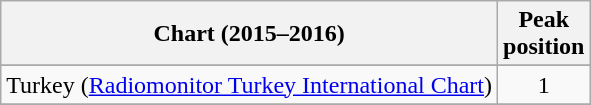<table class="wikitable sortable">
<tr>
<th>Chart (2015–2016)</th>
<th>Peak<br>position</th>
</tr>
<tr>
</tr>
<tr>
</tr>
<tr>
</tr>
<tr>
</tr>
<tr>
</tr>
<tr>
</tr>
<tr>
</tr>
<tr>
</tr>
<tr>
</tr>
<tr>
</tr>
<tr>
</tr>
<tr>
<td scope="row">Turkey (<a href='#'>Radiomonitor Turkey International Chart</a>)</td>
<td align="center">1</td>
</tr>
<tr>
</tr>
</table>
